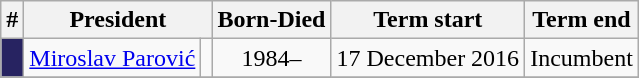<table class="wikitable" style="text-align:center">
<tr>
<th>#</th>
<th colspan="2">President</th>
<th>Born-Died</th>
<th>Term start</th>
<th>Term end</th>
</tr>
<tr>
<th style="background:#272361;"></th>
<td><a href='#'>Miroslav Parović</a></td>
<td></td>
<td>1984–</td>
<td>17 December 2016</td>
<td>Incumbent</td>
</tr>
<tr>
</tr>
</table>
